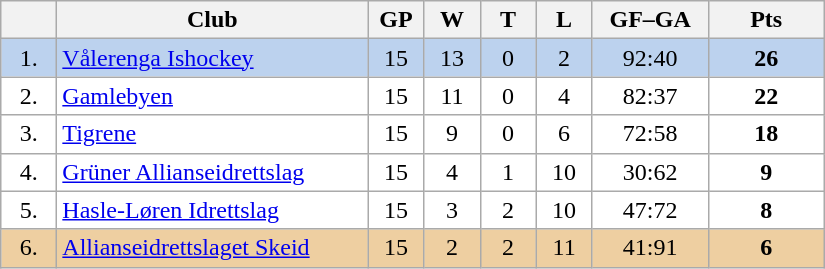<table class="wikitable">
<tr>
<th width="30"></th>
<th width="200">Club</th>
<th width="30">GP</th>
<th width="30">W</th>
<th width="30">T</th>
<th width="30">L</th>
<th width="70">GF–GA</th>
<th width="70">Pts</th>
</tr>
<tr bgcolor="#BCD2EE" align="center">
<td>1.</td>
<td align="left"><a href='#'>Vålerenga Ishockey</a></td>
<td>15</td>
<td>13</td>
<td>0</td>
<td>2</td>
<td>92:40</td>
<td><strong>26</strong></td>
</tr>
<tr bgcolor="#FFFFFF" align="center">
<td>2.</td>
<td align="left"><a href='#'>Gamlebyen</a></td>
<td>15</td>
<td>11</td>
<td>0</td>
<td>4</td>
<td>82:37</td>
<td><strong>22</strong></td>
</tr>
<tr bgcolor="#FFFFFF" align="center">
<td>3.</td>
<td align="left"><a href='#'>Tigrene</a></td>
<td>15</td>
<td>9</td>
<td>0</td>
<td>6</td>
<td>72:58</td>
<td><strong>18</strong></td>
</tr>
<tr bgcolor="#FFFFFF" align="center">
<td>4.</td>
<td align="left"><a href='#'>Grüner Allianseidrettslag</a></td>
<td>15</td>
<td>4</td>
<td>1</td>
<td>10</td>
<td>30:62</td>
<td><strong>9</strong></td>
</tr>
<tr bgcolor="#FFFFFF" align="center">
<td>5.</td>
<td align="left"><a href='#'>Hasle-Løren Idrettslag</a></td>
<td>15</td>
<td>3</td>
<td>2</td>
<td>10</td>
<td>47:72</td>
<td><strong>8</strong></td>
</tr>
<tr bgcolor="#EECFA1" align="center">
<td>6.</td>
<td align="left"><a href='#'>Allianseidrettslaget Skeid</a></td>
<td>15</td>
<td>2</td>
<td>2</td>
<td>11</td>
<td>41:91</td>
<td><strong>6</strong></td>
</tr>
</table>
